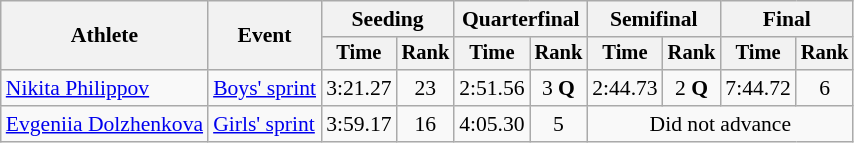<table class="wikitable" style="font-size:90%; text-align:center;">
<tr>
<th rowspan=2>Athlete</th>
<th rowspan=2>Event</th>
<th colspan=2>Seeding</th>
<th colspan=2>Quarterfinal</th>
<th colspan=2>Semifinal</th>
<th colspan=2>Final</th>
</tr>
<tr style="font-size:95%">
<th>Time</th>
<th>Rank</th>
<th>Time</th>
<th>Rank</th>
<th>Time</th>
<th>Rank</th>
<th>Time</th>
<th>Rank</th>
</tr>
<tr>
<td align=left><a href='#'>Nikita Philippov</a></td>
<td align=left><a href='#'>Boys' sprint</a></td>
<td>3:21.27</td>
<td>23</td>
<td>2:51.56</td>
<td>3 <strong>Q</strong></td>
<td>2:44.73</td>
<td>2 <strong>Q</strong></td>
<td>7:44.72</td>
<td>6</td>
</tr>
<tr>
<td align=left><a href='#'>Evgeniia Dolzhenkova</a></td>
<td align=left><a href='#'>Girls' sprint</a></td>
<td>3:59.17</td>
<td>16</td>
<td>4:05.30</td>
<td>5</td>
<td colspan=4>Did not advance</td>
</tr>
</table>
